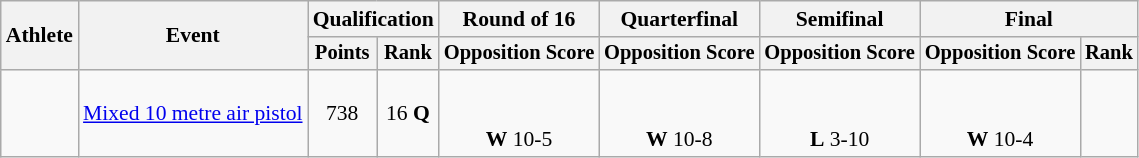<table class="wikitable" style="text-align:center; font-size:90%">
<tr>
<th rowspan="2">Athlete</th>
<th rowspan="2">Event</th>
<th colspan="2">Qualification</th>
<th>Round of 16</th>
<th>Quarterfinal</th>
<th>Semifinal</th>
<th colspan="2">Final</th>
</tr>
<tr style="font-size:95%">
<th>Points</th>
<th>Rank</th>
<th>Opposition Score</th>
<th>Opposition Score</th>
<th>Opposition Score</th>
<th>Opposition Score</th>
<th>Rank</th>
</tr>
<tr>
<td align=left><br></td>
<td align=left><a href='#'>Mixed 10 metre air pistol</a></td>
<td>738</td>
<td>16 <strong>Q</strong></td>
<td><br><br><strong>W</strong> 10-5</td>
<td><br><br><strong>W</strong> 10-8</td>
<td><br><br><strong>L</strong> 3-10</td>
<td><br><br><strong>W</strong> 10-4</td>
<td></td>
</tr>
</table>
